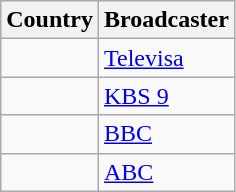<table class="wikitable">
<tr>
<th align=center>Country</th>
<th align=center>Broadcaster</th>
</tr>
<tr>
<td></td>
<td><a href='#'>Televisa</a></td>
</tr>
<tr>
<td></td>
<td><a href='#'>KBS 9</a></td>
</tr>
<tr>
<td></td>
<td><a href='#'>BBC</a></td>
</tr>
<tr>
<td></td>
<td><a href='#'>ABC</a></td>
</tr>
</table>
